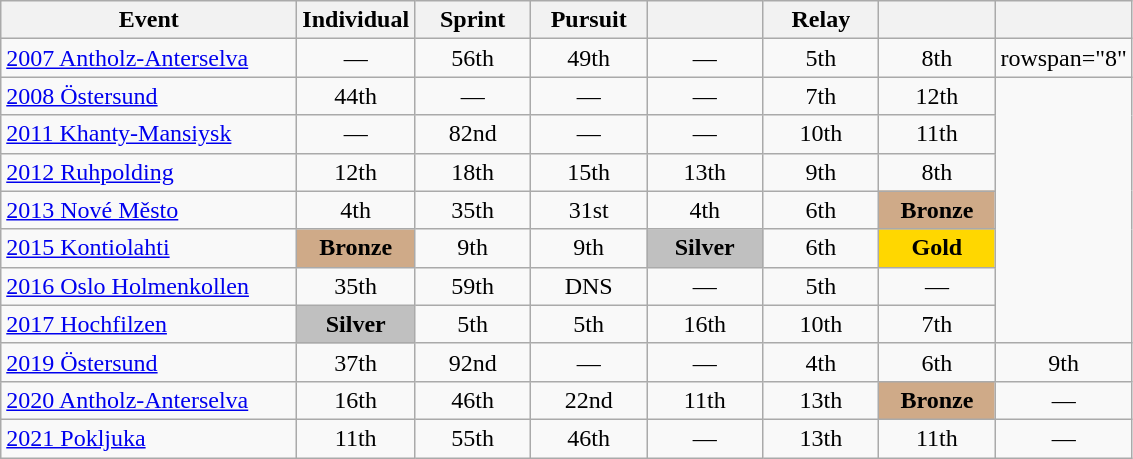<table class="wikitable" style="text-align: center;">
<tr ">
<th style="width:190px;">Event</th>
<th style="width:70px;">Individual</th>
<th style="width:70px;">Sprint</th>
<th style="width:70px;">Pursuit</th>
<th style="width:70px;"></th>
<th style="width:70px;">Relay</th>
<th style="width:70px;"></th>
<th style="width:70px;"></th>
</tr>
<tr>
<td align=left> <a href='#'>2007 Antholz-Anterselva</a></td>
<td>—</td>
<td>56th</td>
<td>49th</td>
<td>—</td>
<td>5th</td>
<td>8th</td>
<td>rowspan="8" </td>
</tr>
<tr>
<td align=left> <a href='#'>2008 Östersund</a></td>
<td>44th</td>
<td>—</td>
<td>—</td>
<td>—</td>
<td>7th</td>
<td>12th</td>
</tr>
<tr>
<td align=left> <a href='#'>2011 Khanty-Mansiysk</a></td>
<td>—</td>
<td>82nd</td>
<td>—</td>
<td>—</td>
<td>10th</td>
<td>11th</td>
</tr>
<tr>
<td align=left> <a href='#'>2012 Ruhpolding</a></td>
<td>12th</td>
<td>18th</td>
<td>15th</td>
<td>13th</td>
<td>9th</td>
<td>8th</td>
</tr>
<tr>
<td align=left> <a href='#'>2013 Nové Město</a></td>
<td>4th</td>
<td>35th</td>
<td>31st</td>
<td>4th</td>
<td>6th</td>
<td style="background:#cfaa88;"><strong>Bronze</strong></td>
</tr>
<tr>
<td align=left> <a href='#'>2015 Kontiolahti</a></td>
<td style="background:#cfaa88;"><strong>Bronze</strong></td>
<td>9th</td>
<td>9th</td>
<td style="background:silver"><strong>Silver</strong></td>
<td>6th</td>
<td style="background:gold;"><strong>Gold</strong></td>
</tr>
<tr>
<td align=left> <a href='#'>2016 Oslo Holmenkollen</a></td>
<td>35th</td>
<td>59th</td>
<td>DNS</td>
<td>—</td>
<td>5th</td>
<td>—</td>
</tr>
<tr>
<td align=left> <a href='#'>2017 Hochfilzen</a></td>
<td style="background:silver;"><strong>Silver</strong></td>
<td>5th</td>
<td>5th</td>
<td>16th</td>
<td>10th</td>
<td>7th</td>
</tr>
<tr>
<td align=left> <a href='#'>2019 Östersund</a></td>
<td>37th</td>
<td>92nd</td>
<td>—</td>
<td>—</td>
<td>4th</td>
<td>6th</td>
<td>9th</td>
</tr>
<tr>
<td align=left> <a href='#'>2020 Antholz-Anterselva</a></td>
<td>16th</td>
<td>46th</td>
<td>22nd</td>
<td>11th</td>
<td>13th</td>
<td style="background:#cfaa88;"><strong>Bronze</strong></td>
<td>—</td>
</tr>
<tr>
<td align=left> <a href='#'>2021 Pokljuka</a></td>
<td>11th</td>
<td>55th</td>
<td>46th</td>
<td>—</td>
<td>13th</td>
<td>11th</td>
<td>—</td>
</tr>
</table>
